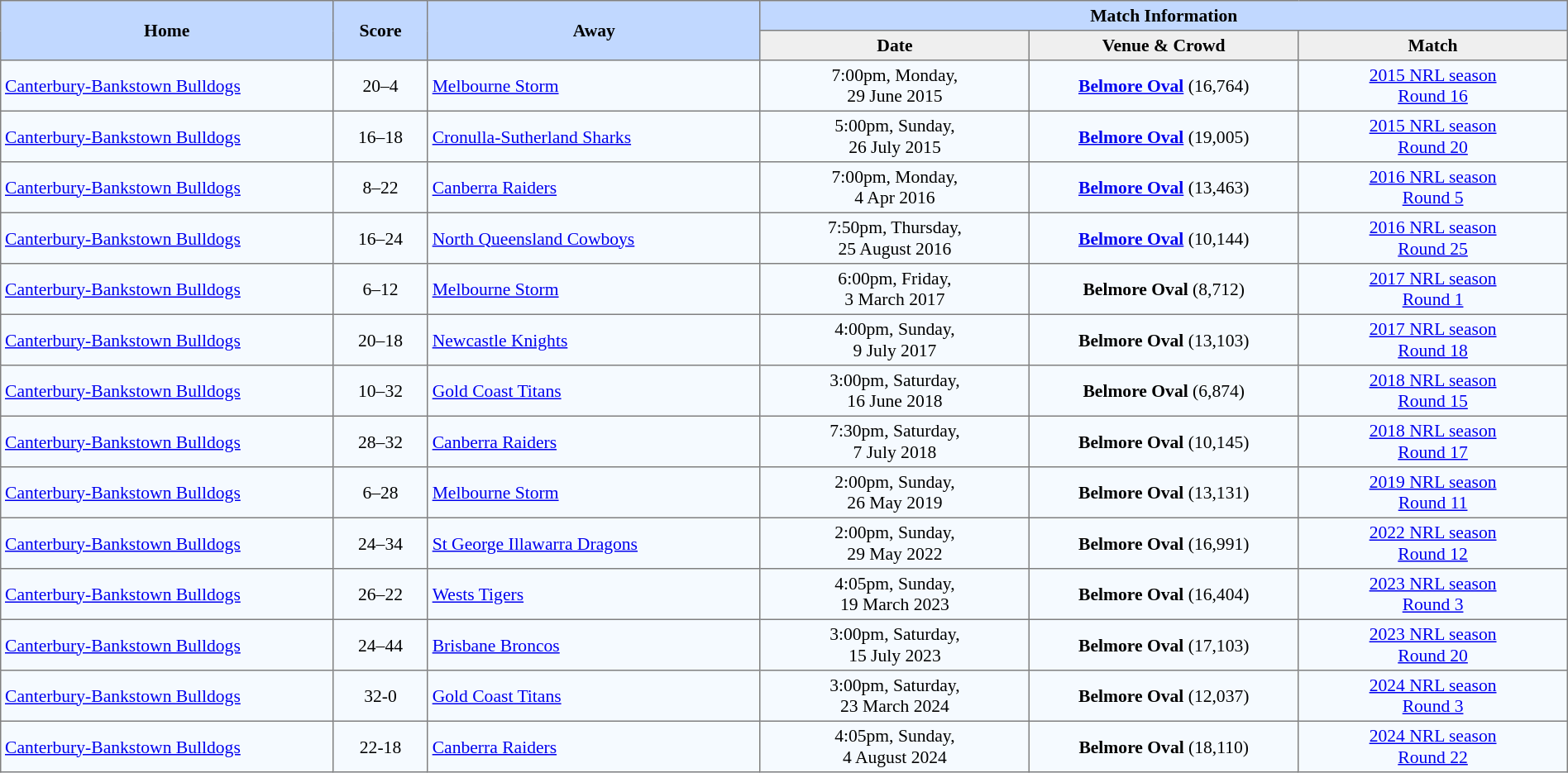<table border=1 style="border-collapse:collapse; font-size:90%;" cellpadding=3 cellspacing=0 width=100%>
<tr bgcolor=#C1D8FF>
<th rowspan=2 width=21%>Home</th>
<th rowspan=2 width=6%>Score</th>
<th rowspan=2 width=21%>Away</th>
<th colspan=6>Match Information</th>
</tr>
<tr bgcolor=#EFEFEF>
<th width=17%>Date</th>
<th width=17%>Venue & Crowd</th>
<th width=17%>Match</th>
</tr>
<tr align=center bgcolor=#F5FAFF>
<td align=left> <a href='#'>Canterbury-Bankstown Bulldogs</a></td>
<td>20–4</td>
<td align=left> <a href='#'>Melbourne Storm</a></td>
<td>7:00pm, Monday,<br>29 June 2015</td>
<td><strong><a href='#'>Belmore Oval</a></strong> (16,764)</td>
<td><a href='#'>2015 NRL season</a><br><a href='#'>Round 16</a></td>
</tr>
<tr align=center bgcolor=#F5FAFF>
<td align=left> <a href='#'>Canterbury-Bankstown Bulldogs</a></td>
<td>16–18</td>
<td align=left> <a href='#'>Cronulla-Sutherland Sharks</a></td>
<td>5:00pm, Sunday,<br>26 July 2015</td>
<td><strong><a href='#'>Belmore Oval</a></strong> (19,005)</td>
<td><a href='#'>2015 NRL season</a><br><a href='#'>Round 20</a></td>
</tr>
<tr align=center bgcolor=#F5FAFF>
<td align=left> <a href='#'>Canterbury-Bankstown Bulldogs</a></td>
<td>8–22</td>
<td align=left> <a href='#'>Canberra Raiders</a></td>
<td>7:00pm, Monday,<br>4 Apr 2016</td>
<td><strong><a href='#'>Belmore Oval</a></strong> (13,463)</td>
<td><a href='#'>2016 NRL season</a><br><a href='#'>Round 5</a></td>
</tr>
<tr align=center bgcolor=#F5FAFF>
<td align=left> <a href='#'>Canterbury-Bankstown Bulldogs</a></td>
<td>16–24</td>
<td align=left> <a href='#'>North Queensland Cowboys</a></td>
<td>7:50pm, Thursday,<br>25 August 2016</td>
<td><strong><a href='#'>Belmore Oval</a></strong> (10,144)</td>
<td><a href='#'>2016 NRL season</a><br><a href='#'>Round 25</a></td>
</tr>
<tr align=center bgcolor=#F5FAFF>
<td align=left> <a href='#'>Canterbury-Bankstown Bulldogs</a></td>
<td>6–12</td>
<td align=left> <a href='#'>Melbourne Storm</a></td>
<td>6:00pm, Friday,<br>3 March 2017</td>
<td><strong>Belmore Oval</strong> (8,712)</td>
<td><a href='#'>2017 NRL season</a><br><a href='#'>Round 1</a></td>
</tr>
<tr align=center bgcolor=#F5FAFF>
<td align=left> <a href='#'>Canterbury-Bankstown Bulldogs</a></td>
<td>20–18</td>
<td align=left> <a href='#'>Newcastle Knights</a></td>
<td>4:00pm, Sunday,<br>9 July 2017</td>
<td><strong>Belmore Oval</strong> (13,103)</td>
<td><a href='#'>2017 NRL season</a><br><a href='#'>Round 18</a></td>
</tr>
<tr align=center bgcolor=#F5FAFF>
<td align=left> <a href='#'>Canterbury-Bankstown Bulldogs</a></td>
<td>10–32</td>
<td align=left> <a href='#'>Gold Coast Titans</a></td>
<td>3:00pm, Saturday,<br> 16 June 2018</td>
<td><strong>Belmore Oval</strong> (6,874)</td>
<td><a href='#'>2018 NRL season</a><br><a href='#'>Round 15</a></td>
</tr>
<tr align=center bgcolor=#F5FAFF>
<td align=left> <a href='#'>Canterbury-Bankstown Bulldogs</a></td>
<td>28–32</td>
<td align=left> <a href='#'>Canberra Raiders</a></td>
<td>7:30pm, Saturday,<br> 7 July 2018</td>
<td><strong>Belmore Oval</strong> (10,145)</td>
<td><a href='#'>2018 NRL season</a><br><a href='#'>Round 17</a></td>
</tr>
<tr align=center bgcolor=#F5FAFF>
<td align=left> <a href='#'>Canterbury-Bankstown Bulldogs</a></td>
<td>6–28</td>
<td align=left> <a href='#'>Melbourne Storm</a></td>
<td>2:00pm, Sunday,<br> 26 May 2019</td>
<td><strong>Belmore Oval</strong> (13,131)</td>
<td><a href='#'>2019 NRL season</a><br><a href='#'>Round 11</a></td>
</tr>
<tr align=center bgcolor=#F5FAFF>
<td align=left> <a href='#'>Canterbury-Bankstown Bulldogs</a></td>
<td>24–34</td>
<td align=left> <a href='#'>St George Illawarra Dragons</a></td>
<td>2:00pm, Sunday,<br> 29 May 2022</td>
<td><strong>Belmore Oval</strong> (16,991)</td>
<td><a href='#'>2022 NRL season</a><br><a href='#'>Round 12</a></td>
</tr>
<tr align=center bgcolor=#F5FAFF>
<td align=left> <a href='#'>Canterbury-Bankstown Bulldogs</a></td>
<td>26–22</td>
<td align=left> <a href='#'>Wests Tigers</a></td>
<td>4:05pm, Sunday,<br> 19 March 2023</td>
<td><strong>Belmore Oval</strong> (16,404)</td>
<td><a href='#'>2023 NRL season</a><br><a href='#'>Round 3</a></td>
</tr>
<tr align=center bgcolor=#F5FAFF>
<td align=left> <a href='#'>Canterbury-Bankstown Bulldogs</a></td>
<td>24–44</td>
<td align=left> <a href='#'>Brisbane Broncos</a></td>
<td>3:00pm, Saturday,<br> 15 July 2023</td>
<td><strong>Belmore Oval</strong> (17,103)</td>
<td><a href='#'>2023 NRL season</a><br><a href='#'>Round 20</a></td>
</tr>
<tr align=center bgcolor=#F5FAFF>
<td align=left> <a href='#'>Canterbury-Bankstown Bulldogs</a></td>
<td>32-0</td>
<td align=left> <a href='#'>Gold Coast Titans</a></td>
<td>3:00pm, Saturday,<br> 23 March 2024</td>
<td><strong>Belmore Oval</strong> (12,037)</td>
<td><a href='#'>2024 NRL season</a><br><a href='#'>Round 3</a></td>
</tr>
<tr align=center bgcolor=#F5FAFF>
<td align=left> <a href='#'>Canterbury-Bankstown Bulldogs</a></td>
<td>22-18</td>
<td align=left> <a href='#'>Canberra Raiders</a></td>
<td>4:05pm, Sunday,<br> 4 August 2024</td>
<td><strong>Belmore Oval</strong> (18,110)</td>
<td><a href='#'>2024 NRL season</a><br><a href='#'>Round 22</a></td>
</tr>
</table>
